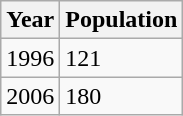<table class="wikitable">
<tr>
<th>Year</th>
<th>Population</th>
</tr>
<tr>
<td>1996</td>
<td>121</td>
</tr>
<tr>
<td>2006</td>
<td>180</td>
</tr>
</table>
